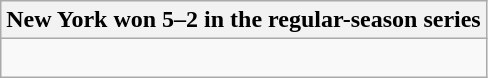<table class="wikitable collapsible collapsed">
<tr>
<th>New York won 5–2 in the regular-season series</th>
</tr>
<tr>
<td><br>





</td>
</tr>
</table>
